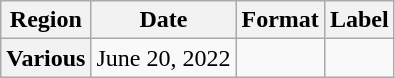<table class="wikitable plainrowheaders">
<tr>
<th scope="col">Region</th>
<th scope="col">Date</th>
<th scope="col">Format</th>
<th scope="col">Label</th>
</tr>
<tr>
<th scope="row">Various</th>
<td>June 20, 2022</td>
<td></td>
<td></td>
</tr>
</table>
